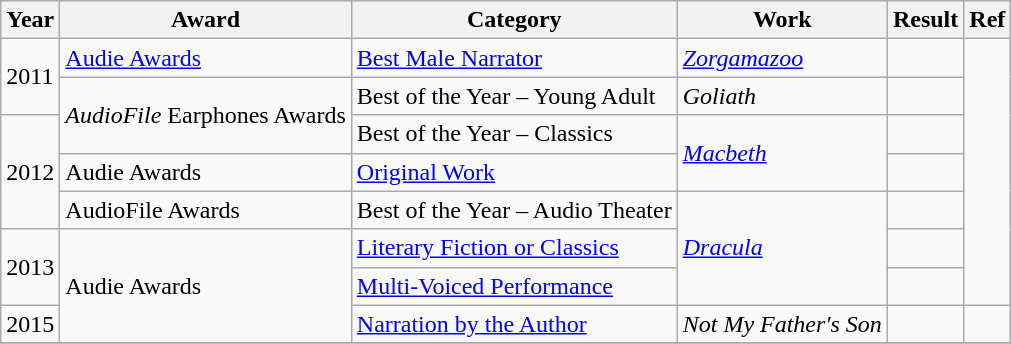<table class="wikitable plainrowheaders">
<tr>
<th>Year</th>
<th>Award</th>
<th>Category</th>
<th>Work</th>
<th>Result</th>
<th>Ref</th>
</tr>
<tr>
<td rowspan="2">2011</td>
<td><a href='#'>Audie Awards</a></td>
<td><a href='#'>Best Male Narrator</a></td>
<td><em><a href='#'>Zorgamazoo</a></em></td>
<td></td>
<td rowspan="7"></td>
</tr>
<tr>
<td rowspan="2"><em>AudioFile</em> Earphones Awards</td>
<td>Best of the Year – Young Adult</td>
<td><em>Goliath</em></td>
<td></td>
</tr>
<tr>
<td rowspan="3">2012</td>
<td>Best of the Year – Classics</td>
<td rowspan="2"><em><a href='#'>Macbeth</a></em></td>
<td></td>
</tr>
<tr>
<td>Audie Awards</td>
<td><a href='#'>Original Work</a></td>
<td></td>
</tr>
<tr>
<td>AudioFile Awards</td>
<td>Best of the Year – Audio Theater</td>
<td rowspan="3"><em><a href='#'>Dracula</a></em></td>
<td></td>
</tr>
<tr>
<td rowspan="2">2013</td>
<td rowspan="3">Audie Awards</td>
<td><a href='#'>Literary Fiction or Classics</a></td>
<td></td>
</tr>
<tr>
<td><a href='#'>Multi-Voiced Performance</a></td>
<td></td>
</tr>
<tr>
<td>2015</td>
<td><a href='#'>Narration by the Author</a></td>
<td><em>Not My Father's Son</em></td>
<td></td>
<td></td>
</tr>
<tr>
</tr>
</table>
